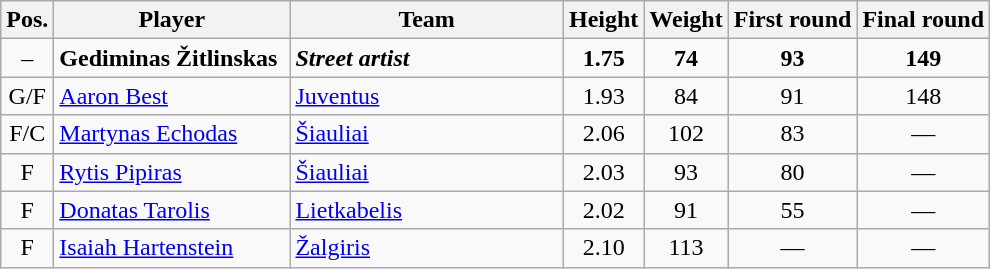<table class="wikitable">
<tr>
<th>Pos.</th>
<th style="width:150px;">Player</th>
<th width=175>Team</th>
<th>Height</th>
<th>Weight</th>
<th>First round</th>
<th>Final round</th>
</tr>
<tr>
<td style="text-align:center">–</td>
<td><strong>Gediminas Žitlinskas</strong></td>
<td><strong><em>Street artist</em></strong></td>
<td align=center><strong>1.75</strong></td>
<td align=center><strong>74</strong></td>
<td align=center><strong>93</strong> </td>
<td style="text-align:center;"><strong>149</strong> </td>
</tr>
<tr>
<td style="text-align:center">G/F</td>
<td><a href='#'>Aaron Best</a></td>
<td><a href='#'>Juventus</a></td>
<td align=center>1.93</td>
<td align=center>84</td>
<td align=center>91 </td>
<td style="text-align:center;">148 </td>
</tr>
<tr>
<td style="text-align:center">F/C</td>
<td><a href='#'>Martynas Echodas</a></td>
<td><a href='#'>Šiauliai</a></td>
<td align=center>2.06</td>
<td align=center>102</td>
<td align=center>83 </td>
<td style="text-align:center;">—</td>
</tr>
<tr>
<td style="text-align:center">F</td>
<td><a href='#'>Rytis Pipiras</a></td>
<td><a href='#'>Šiauliai</a></td>
<td align=center>2.03</td>
<td align=center>93</td>
<td align=center>80 </td>
<td style="text-align:center;">—</td>
</tr>
<tr>
<td style="text-align:center">F</td>
<td><a href='#'>Donatas Tarolis</a></td>
<td><a href='#'>Lietkabelis</a></td>
<td align=center>2.02</td>
<td align=center>91</td>
<td align=center>55 </td>
<td style="text-align:center;">—</td>
</tr>
<tr>
<td style="text-align:center">F</td>
<td><a href='#'>Isaiah Hartenstein</a></td>
<td><a href='#'>Žalgiris</a></td>
<td align=center>2.10</td>
<td align=center>113</td>
<td align=center>—</td>
<td style="text-align:center;">—</td>
</tr>
</table>
